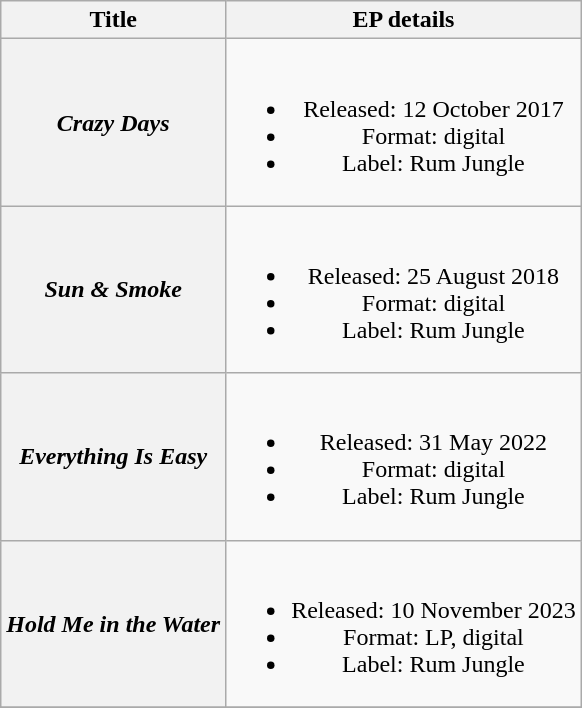<table class="wikitable plainrowheaders" style="text-align:center">
<tr>
<th scope="col" rowspan="1">Title</th>
<th scope="col" rowspan="1">EP details</th>
</tr>
<tr>
<th scope="row"><em>Crazy Days</em></th>
<td><br><ul><li>Released: 12 October 2017</li><li>Format: digital</li><li>Label: Rum Jungle</li></ul></td>
</tr>
<tr>
<th scope="row"><em>Sun & Smoke</em></th>
<td><br><ul><li>Released: 25 August 2018</li><li>Format: digital</li><li>Label: Rum Jungle</li></ul></td>
</tr>
<tr>
<th scope="row"><em>Everything Is Easy</em></th>
<td><br><ul><li>Released: 31 May 2022</li><li>Format: digital</li><li>Label: Rum Jungle</li></ul></td>
</tr>
<tr>
<th scope="row"><em>Hold Me in the Water</em></th>
<td><br><ul><li>Released: 10 November 2023</li><li>Format: LP, digital</li><li>Label: Rum Jungle</li></ul></td>
</tr>
<tr>
</tr>
</table>
